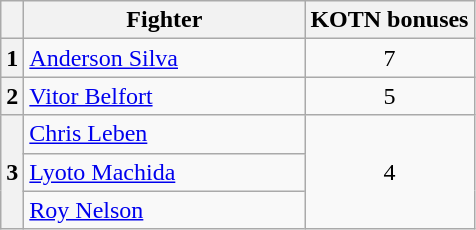<table class=wikitable>
<tr>
<th></th>
<th width=180>Fighter</th>
<th>KOTN bonuses</th>
</tr>
<tr>
<th>1</th>
<td> <a href='#'>Anderson Silva</a></td>
<td align=center>7</td>
</tr>
<tr>
<th>2</th>
<td> <a href='#'>Vitor Belfort</a></td>
<td align=center>5</td>
</tr>
<tr>
<th rowspan=3>3</th>
<td> <a href='#'>Chris Leben</a></td>
<td rowspan=3 align=center>4</td>
</tr>
<tr>
<td> <a href='#'>Lyoto Machida</a></td>
</tr>
<tr>
<td> <a href='#'>Roy Nelson</a></td>
</tr>
</table>
